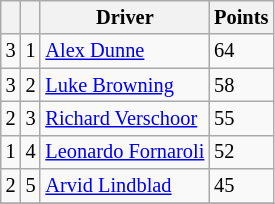<table class="wikitable" style="font-size: 85%;">
<tr>
<th></th>
<th></th>
<th>Driver</th>
<th>Points</th>
</tr>
<tr>
<td align="left"> 3</td>
<td align="center">1</td>
<td> <a href='#'>Alex Dunne</a></td>
<td>64</td>
</tr>
<tr>
<td align="left"> 3</td>
<td align="center">2</td>
<td> <a href='#'>Luke Browning</a></td>
<td>58</td>
</tr>
<tr>
<td align="left"> 2</td>
<td align="center">3</td>
<td> <a href='#'>Richard Verschoor</a></td>
<td>55</td>
</tr>
<tr>
<td align="left"> 1</td>
<td align="center">4</td>
<td> <a href='#'>Leonardo Fornaroli</a></td>
<td>52</td>
</tr>
<tr>
<td align="left"> 2</td>
<td align="center">5</td>
<td> <a href='#'>Arvid Lindblad</a></td>
<td>45</td>
</tr>
<tr>
</tr>
</table>
